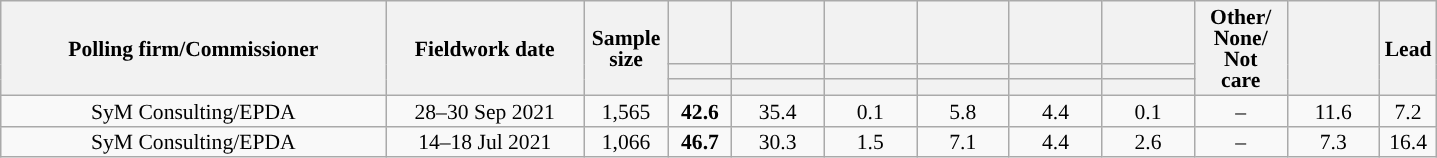<table class="wikitable collapsible collapsed" style="text-align:center; font-size:90%; line-height:14px;">
<tr style="height:42px;">
<th style="width:250px;" rowspan="3">Polling firm/Commissioner</th>
<th style="width:125px;" rowspan="3">Fieldwork date</th>
<th style="width:50px;" rowspan="3">Sample size</th>
<th style="width:35px;"></th>
<th style="width:55px;"></th>
<th style="width:55px;"></th>
<th style="width:55px;"></th>
<th style="width:55px;"></th>
<th style="width:55px;"></th>
<th style="width:55px;" rowspan="3">Other/<br>None/<br>Not<br>care</th>
<th style="width:55px;" rowspan="3"></th>
<th style="width:30px;" rowspan="3">Lead</th>
</tr>
<tr>
<th style="color:inherit;background:"></th>
<th style="color:inherit;background:"></th>
<th style="color:inherit;background:"></th>
<th style="color:inherit;background:"></th>
<th style="color:inherit;background:"></th>
<th style="color:inherit;background:"></th>
</tr>
<tr>
<th></th>
<th></th>
<th></th>
<th></th>
<th></th>
<th></th>
</tr>
<tr>
<td>SyM Consulting/EPDA</td>
<td>28–30 Sep 2021</td>
<td>1,565</td>
<td><strong>42.6</strong></td>
<td>35.4</td>
<td>0.1</td>
<td>5.8</td>
<td>4.4</td>
<td>0.1</td>
<td>–</td>
<td>11.6</td>
<td style="background:">7.2</td>
</tr>
<tr>
<td>SyM Consulting/EPDA</td>
<td>14–18 Jul 2021</td>
<td>1,066</td>
<td><strong>46.7</strong></td>
<td>30.3</td>
<td>1.5</td>
<td>7.1</td>
<td>4.4</td>
<td>2.6</td>
<td>–</td>
<td>7.3</td>
<td style="background:">16.4</td>
</tr>
</table>
